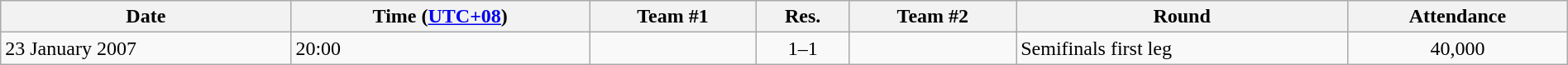<table class="wikitable" style="text-align:left; width:100%;">
<tr>
<th>Date</th>
<th>Time (<a href='#'>UTC+08</a>)</th>
<th>Team #1</th>
<th>Res.</th>
<th>Team #2</th>
<th>Round</th>
<th>Attendance</th>
</tr>
<tr>
<td>23 January 2007</td>
<td>20:00</td>
<td></td>
<td style="text-align:center;">1–1</td>
<td></td>
<td>Semifinals first leg</td>
<td style="text-align:center;">40,000</td>
</tr>
</table>
